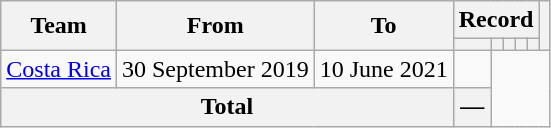<table class=wikitable style="text-align: center">
<tr>
<th rowspan=2>Team</th>
<th rowspan=2>From</th>
<th rowspan=2>To</th>
<th colspan=5>Record</th>
<th rowspan=2></th>
</tr>
<tr>
<th></th>
<th></th>
<th></th>
<th></th>
<th></th>
</tr>
<tr>
<td align=left><a href='#'>Costa Rica</a></td>
<td align=left>30 September 2019</td>
<td align=left>10 June 2021<br></td>
<td></td>
</tr>
<tr>
<th colspan=3>Total<br></th>
<th>—</th>
</tr>
</table>
